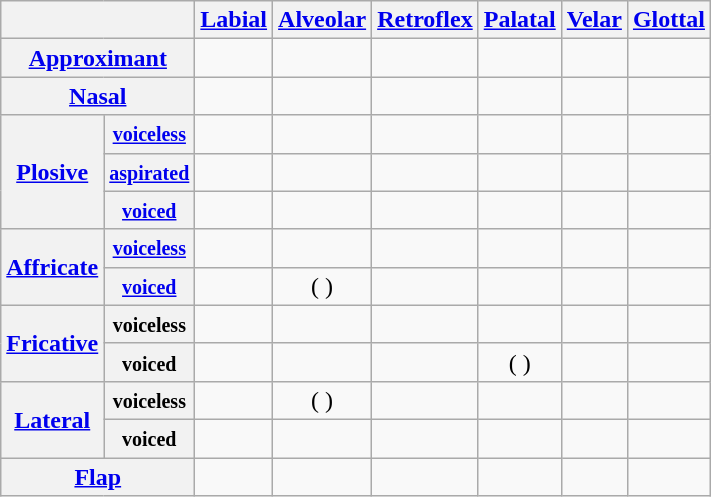<table class="wikitable" style="text-align:center">
<tr>
<th colspan=2></th>
<th><a href='#'>Labial</a></th>
<th><a href='#'>Alveolar</a></th>
<th><a href='#'>Retroflex</a></th>
<th><a href='#'>Palatal</a></th>
<th><a href='#'>Velar</a></th>
<th><a href='#'>Glottal</a></th>
</tr>
<tr>
<th colspan=2><a href='#'>Approximant</a></th>
<td> </td>
<td></td>
<td></td>
<td> </td>
<td></td>
<td> </td>
</tr>
<tr>
<th colspan=2><a href='#'>Nasal</a></th>
<td> </td>
<td> </td>
<td></td>
<td> </td>
<td> </td>
<td></td>
</tr>
<tr>
<th rowspan=3><a href='#'>Plosive</a></th>
<th><small><a href='#'>voiceless</a></small></th>
<td> </td>
<td> </td>
<td> </td>
<td></td>
<td> </td>
<td></td>
</tr>
<tr>
<th><small><a href='#'>aspirated</a></small></th>
<td> </td>
<td> </td>
<td> </td>
<td></td>
<td> </td>
<td></td>
</tr>
<tr>
<th><small><a href='#'>voiced</a></small></th>
<td> </td>
<td> </td>
<td> </td>
<td></td>
<td> </td>
<td></td>
</tr>
<tr>
<th rowspan=2><a href='#'>Affricate</a></th>
<th><small><a href='#'>voiceless</a></small></th>
<td></td>
<td> </td>
<td></td>
<td> </td>
<td></td>
<td></td>
</tr>
<tr>
<th><small><a href='#'>voiced</a></small></th>
<td></td>
<td>( )</td>
<td></td>
<td> </td>
<td></td>
<td></td>
</tr>
<tr>
<th rowspan=2><a href='#'>Fricative</a></th>
<th><small>voiceless</small></th>
<td></td>
<td> </td>
<td></td>
<td> </td>
<td></td>
<td></td>
</tr>
<tr>
<th><small>voiced</small></th>
<td></td>
<td> </td>
<td></td>
<td>( )</td>
<td></td>
<td></td>
</tr>
<tr>
<th rowspan=2><a href='#'>Lateral</a></th>
<th><small>voiceless</small></th>
<td></td>
<td>( )</td>
<td></td>
<td></td>
<td></td>
<td></td>
</tr>
<tr>
<th><small>voiced</small></th>
<td></td>
<td> </td>
<td></td>
<td></td>
<td></td>
<td></td>
</tr>
<tr>
<th colspan=2><a href='#'>Flap</a></th>
<td></td>
<td> </td>
<td></td>
<td></td>
<td></td>
<td></td>
</tr>
</table>
